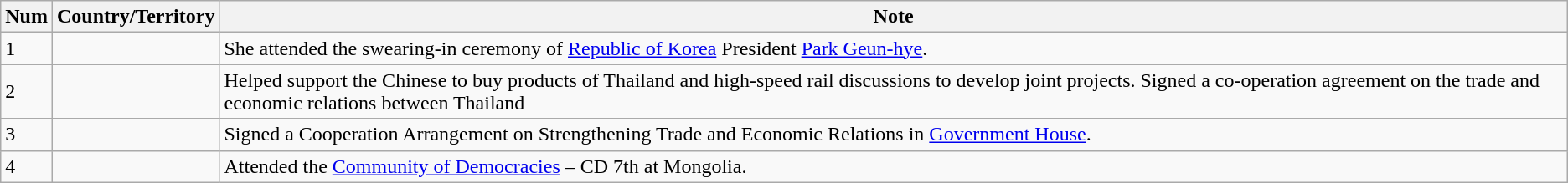<table class="wikitable">
<tr>
<th>Num</th>
<th>Country/Territory</th>
<th>Note</th>
</tr>
<tr>
<td>1</td>
<td></td>
<td>She attended the swearing-in ceremony of <a href='#'>Republic of Korea</a> President <a href='#'>Park Geun-hye</a>.</td>
</tr>
<tr>
<td>2</td>
<td></td>
<td>Helped support the Chinese to buy products of Thailand and high-speed rail discussions to develop joint projects. Signed a co-operation agreement on the trade and economic relations between Thailand</td>
</tr>
<tr>
<td>3</td>
<td></td>
<td>Signed a Cooperation Arrangement on Strengthening Trade and Economic Relations in <a href='#'>Government House</a>.</td>
</tr>
<tr>
<td>4</td>
<td></td>
<td>Attended the <a href='#'>Community of Democracies</a> – CD 7th at Mongolia.</td>
</tr>
</table>
